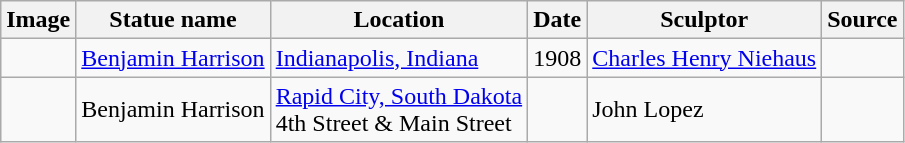<table class="wikitable sortable">
<tr>
<th scope="col" class="unsortable">Image</th>
<th scope="col">Statue name</th>
<th scope="col">Location</th>
<th scope="col">Date</th>
<th scope="col">Sculptor</th>
<th scope="col" class="unsortable">Source</th>
</tr>
<tr>
<td></td>
<td><a href='#'>Benjamin Harrison</a></td>
<td><a href='#'>Indianapolis, Indiana</a></td>
<td>1908</td>
<td><a href='#'>Charles Henry Niehaus</a></td>
<td></td>
</tr>
<tr>
<td></td>
<td>Benjamin Harrison</td>
<td><a href='#'>Rapid City, South Dakota</a><br>4th Street & Main Street</td>
<td></td>
<td>John Lopez</td>
<td></td>
</tr>
</table>
